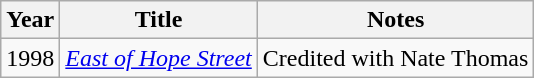<table class="wikitable sortable">
<tr>
<th>Year</th>
<th>Title</th>
<th>Notes</th>
</tr>
<tr>
<td>1998</td>
<td><em><a href='#'>East of Hope Street</a></em></td>
<td>Credited with Nate Thomas</td>
</tr>
</table>
